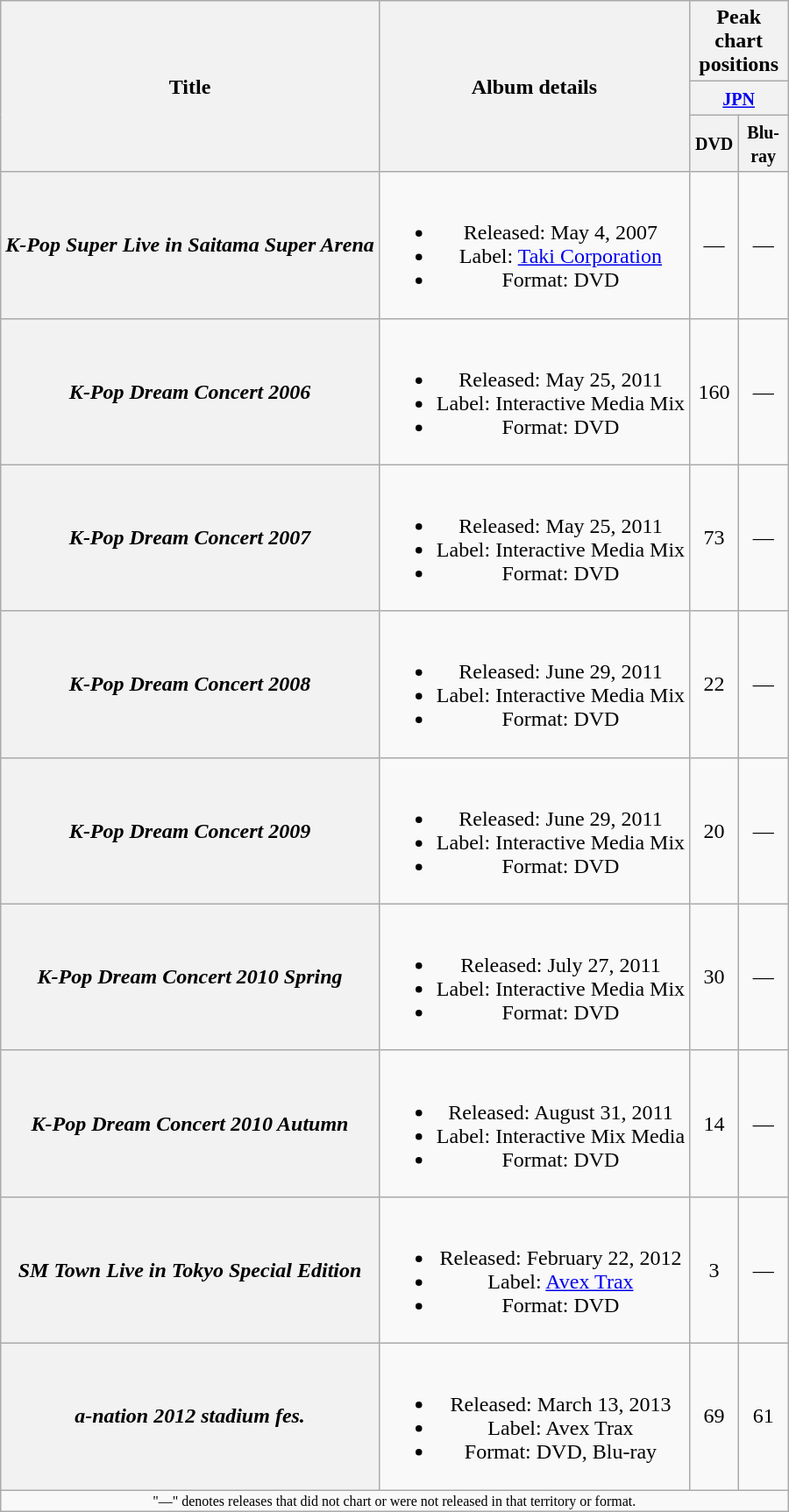<table class="wikitable plainrowheaders" style="text-align:center;">
<tr>
<th scope="col" rowspan="3">Title</th>
<th scope="col" rowspan="3">Album details</th>
<th scope="col" colspan="2">Peak chart positions</th>
</tr>
<tr>
<th width="60" colspan="2"><small><a href='#'>JPN</a></small></th>
</tr>
<tr>
<th width="30"><small>DVD</small></th>
<th width="30"><small>Blu-ray</small></th>
</tr>
<tr>
<th scope="row"><em>K-Pop Super Live in Saitama Super Arena</em></th>
<td><br><ul><li>Released: May 4, 2007</li><li>Label: <a href='#'>Taki Corporation</a></li><li>Format: DVD</li></ul></td>
<td>—</td>
<td>—</td>
</tr>
<tr>
<th scope="row"><em>K-Pop Dream Concert 2006</em></th>
<td><br><ul><li>Released: May 25, 2011</li><li>Label: Interactive Media Mix</li><li>Format: DVD</li></ul></td>
<td>160</td>
<td>—</td>
</tr>
<tr>
<th scope="row"><em>K-Pop Dream Concert 2007</em></th>
<td><br><ul><li>Released: May 25, 2011</li><li>Label: Interactive Media Mix</li><li>Format: DVD</li></ul></td>
<td>73</td>
<td>—</td>
</tr>
<tr>
<th scope="row"><em>K-Pop Dream Concert 2008</em></th>
<td><br><ul><li>Released: June 29, 2011</li><li>Label: Interactive Media Mix</li><li>Format: DVD</li></ul></td>
<td>22</td>
<td>—</td>
</tr>
<tr>
<th scope="row"><em>K-Pop Dream Concert 2009</em></th>
<td><br><ul><li>Released: June 29, 2011</li><li>Label: Interactive Media Mix</li><li>Format: DVD</li></ul></td>
<td>20</td>
<td>—</td>
</tr>
<tr>
<th scope="row"><em>K-Pop Dream Concert 2010 Spring</em></th>
<td><br><ul><li>Released: July 27, 2011</li><li>Label: Interactive Media Mix</li><li>Format: DVD</li></ul></td>
<td>30</td>
<td>—</td>
</tr>
<tr>
<th scope="row"><em>K-Pop Dream Concert 2010 Autumn</em></th>
<td><br><ul><li>Released: August 31, 2011</li><li>Label: Interactive Mix Media</li><li>Format: DVD</li></ul></td>
<td>14</td>
<td>—</td>
</tr>
<tr>
<th scope="row"><em>SM Town Live in Tokyo Special Edition</em></th>
<td><br><ul><li>Released: February 22, 2012</li><li>Label: <a href='#'>Avex Trax</a></li><li>Format: DVD</li></ul></td>
<td>3</td>
<td>—</td>
</tr>
<tr>
<th scope="row"><em>a-nation 2012 stadium fes.</em></th>
<td><br><ul><li>Released: March 13, 2013</li><li>Label: Avex Trax</li><li>Format: DVD, Blu-ray</li></ul></td>
<td>69</td>
<td>61</td>
</tr>
<tr>
<td colspan="6" style="text-align:center; font-size:8pt;">"—" denotes releases that did not chart or were not released in that territory or format.</td>
</tr>
</table>
